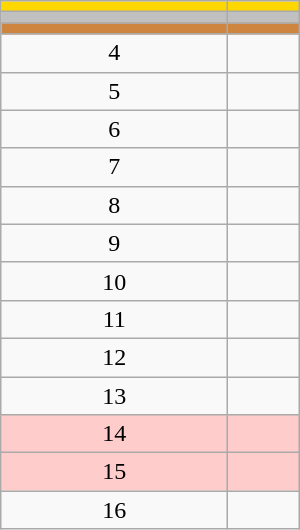<table class="wikitable" style="width:200px;">
<tr style="background:gold;">
<td align=center></td>
<td></td>
</tr>
<tr style="background:silver;">
<td align=center></td>
<td></td>
</tr>
<tr style="background:peru;">
<td align=center></td>
<td></td>
</tr>
<tr>
<td align=center>4</td>
<td></td>
</tr>
<tr>
<td align=center>5</td>
<td></td>
</tr>
<tr>
<td align=center>6</td>
<td></td>
</tr>
<tr>
<td align=center>7</td>
<td></td>
</tr>
<tr>
<td align=center>8</td>
<td></td>
</tr>
<tr>
<td align=center>9</td>
<td></td>
</tr>
<tr>
<td align=center>10</td>
<td></td>
</tr>
<tr>
<td align=center>11</td>
<td></td>
</tr>
<tr>
<td align=center>12</td>
<td></td>
</tr>
<tr>
<td align=center>13</td>
<td></td>
</tr>
<tr style="background:#fcc;">
<td align=center>14</td>
<td></td>
</tr>
<tr style="background:#fcc;">
<td align=center>15</td>
<td></td>
</tr>
<tr>
<td align=center>16</td>
<td></td>
</tr>
</table>
